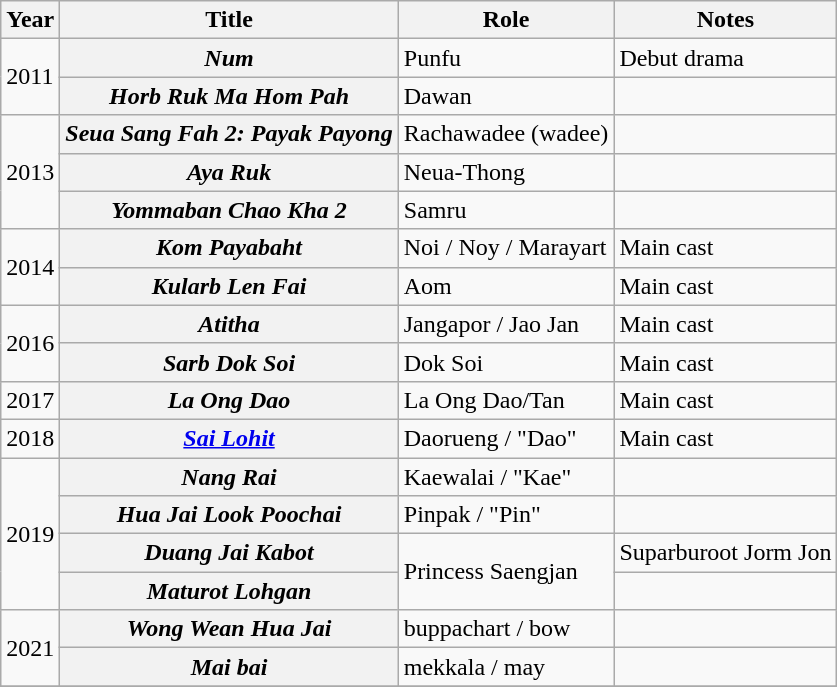<table class="wikitable plainrowheaders sortable">
<tr>
<th scope="col">Year</th>
<th scope="col">Title</th>
<th scope="col">Role</th>
<th class="unsortable">Notes</th>
</tr>
<tr>
<td rowspan=2>2011</td>
<th scope="row"><em>Num</em></th>
<td>Punfu</td>
<td>Debut drama</td>
</tr>
<tr>
<th scope="row"><em>Horb Ruk Ma Hom Pah</em></th>
<td>Dawan</td>
<td></td>
</tr>
<tr>
<td rowspan=3>2013</td>
<th scope="row"><em>Seua Sang Fah 2: Payak Payong</em></th>
<td>Rachawadee (wadee)</td>
<td></td>
</tr>
<tr>
<th scope="row"><em>Aya Ruk</em></th>
<td>Neua-Thong</td>
<td></td>
</tr>
<tr>
<th scope="row"><em>Yommaban Chao Kha 2</em></th>
<td>Samru</td>
<td></td>
</tr>
<tr>
<td rowspan=2>2014</td>
<th scope="row"><em>Kom Payabaht</em></th>
<td>Noi / Noy / Marayart</td>
<td>Main cast</td>
</tr>
<tr>
<th scope="row"><em>Kularb Len Fai</em></th>
<td>Aom</td>
<td>Main cast</td>
</tr>
<tr>
<td rowspan=2>2016</td>
<th scope="row"><em>Atitha</em></th>
<td>Jangapor / Jao Jan</td>
<td>Main cast</td>
</tr>
<tr>
<th scope="row"><em>Sarb Dok Soi</em></th>
<td>Dok Soi</td>
<td>Main cast</td>
</tr>
<tr>
<td>2017</td>
<th scope="row"><em>La Ong Dao</em></th>
<td>La Ong Dao/Tan</td>
<td>Main cast</td>
</tr>
<tr>
<td rowspan=1>2018</td>
<th scope="row"><em><a href='#'>Sai Lohit</a></em></th>
<td>Daorueng / "Dao"</td>
<td>Main cast</td>
</tr>
<tr>
<td rowspan=4>2019</td>
<th scope="row"><em>Nang Rai</em></th>
<td>Kaewalai / "Kae"</td>
<td></td>
</tr>
<tr>
<th scope="row"><em>Hua Jai Look Poochai</em></th>
<td>Pinpak / "Pin"</td>
<td></td>
</tr>
<tr>
<th scope="row"><em>Duang Jai Kabot</em></th>
<td rowspan=2>Princess Saengjan</td>
<td>Suparburoot Jorm Jon</td>
</tr>
<tr>
<th scope="row"><em>Maturot Lohgan </em></th>
<td></td>
</tr>
<tr>
<td rowspan=2>2021</td>
<th scope="row"><em> Wong Wean Hua Jai</em></th>
<td>buppachart / bow</td>
<td></td>
</tr>
<tr>
<th scope="row"><em> Mai bai</em></th>
<td>mekkala / may</td>
<td></td>
</tr>
<tr>
</tr>
</table>
